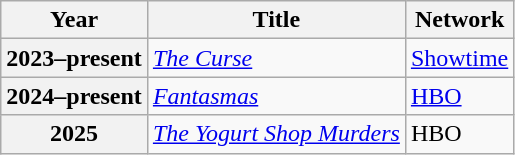<table class="wikitable plainrowheaders sortable">
<tr>
<th scope="col">Year</th>
<th scope="col">Title</th>
<th scope="col">Network</th>
</tr>
<tr>
<th scope="row">2023–present</th>
<td><em><a href='#'>The Curse</a></em></td>
<td><a href='#'>Showtime</a></td>
</tr>
<tr>
<th scope="row">2024–present</th>
<td><em><a href='#'>Fantasmas</a></em></td>
<td><a href='#'>HBO</a></td>
</tr>
<tr>
<th scope="row">2025</th>
<td><em><a href='#'>The Yogurt Shop Murders</a></em></td>
<td>HBO</td>
</tr>
</table>
